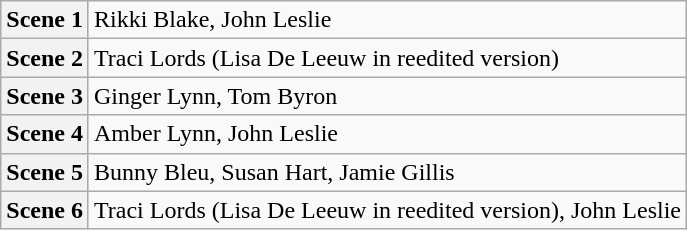<table class="wikitable">
<tr>
<th>Scene 1</th>
<td>Rikki Blake, John Leslie</td>
</tr>
<tr>
<th>Scene 2</th>
<td>Traci Lords (Lisa De Leeuw in reedited version)</td>
</tr>
<tr>
<th>Scene 3</th>
<td>Ginger Lynn, Tom Byron</td>
</tr>
<tr>
<th>Scene 4</th>
<td>Amber Lynn, John Leslie</td>
</tr>
<tr>
<th>Scene 5</th>
<td>Bunny Bleu, Susan Hart, Jamie Gillis</td>
</tr>
<tr>
<th>Scene 6</th>
<td>Traci Lords (Lisa De Leeuw in reedited version), John Leslie</td>
</tr>
</table>
